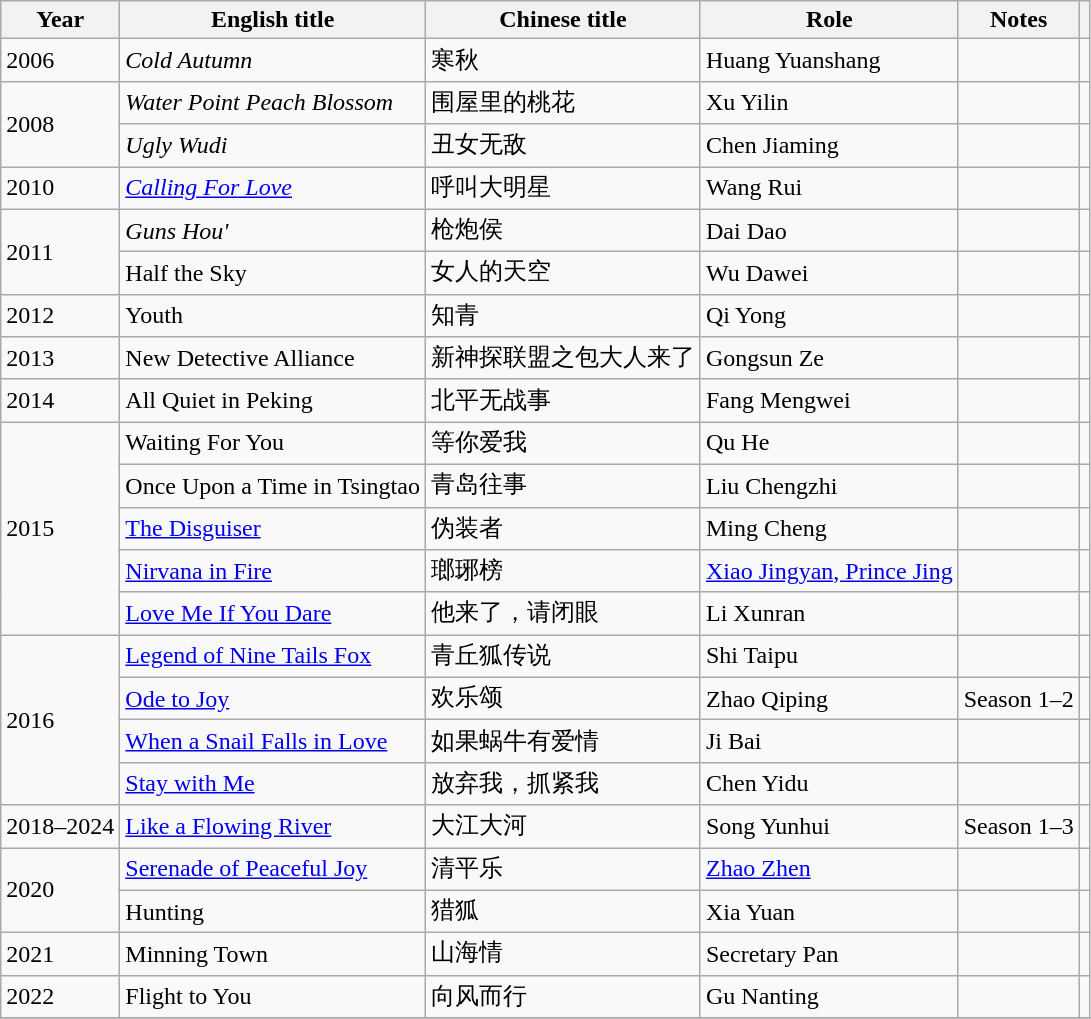<table class="wikitable sortable">
<tr>
<th>Year</th>
<th>English title</th>
<th>Chinese title</th>
<th>Role</th>
<th class="unsortable">Notes</th>
<th class="unsortable"></th>
</tr>
<tr>
<td>2006</td>
<td><em>Cold Autumn</em></td>
<td>寒秋</td>
<td>Huang Yuanshang</td>
<td></td>
<td></td>
</tr>
<tr>
<td rowspan="2">2008</td>
<td><em>Water Point Peach Blossom</em></td>
<td>围屋里的桃花</td>
<td>Xu Yilin</td>
<td></td>
<td></td>
</tr>
<tr>
<td><em>Ugly Wudi</em></td>
<td>丑女无敌</td>
<td>Chen Jiaming</td>
<td></td>
<td></td>
</tr>
<tr>
<td>2010</td>
<td><em><a href='#'>Calling For Love</a></em></td>
<td>呼叫大明星</td>
<td>Wang Rui</td>
<td></td>
<td></td>
</tr>
<tr>
<td rowspan="2">2011</td>
<td><em>Guns Hou'</td>
<td>枪炮侯</td>
<td>Dai Dao</td>
<td></td>
<td></td>
</tr>
<tr>
<td></em>Half the Sky<em></td>
<td>女人的天空</td>
<td>Wu Dawei</td>
<td></td>
<td></td>
</tr>
<tr>
<td>2012</td>
<td></em>Youth<em></td>
<td>知青</td>
<td>Qi Yong</td>
<td></td>
<td></td>
</tr>
<tr>
<td>2013</td>
<td></em>New Detective Alliance<em></td>
<td>新神探联盟之包大人来了</td>
<td>Gongsun Ze</td>
<td></td>
<td></td>
</tr>
<tr>
<td>2014</td>
<td></em>All Quiet in Peking<em></td>
<td>北平无战事</td>
<td>Fang Mengwei</td>
<td></td>
<td></td>
</tr>
<tr>
<td rowspan="5">2015</td>
<td></em>Waiting For You<em></td>
<td>等你爱我</td>
<td>Qu He</td>
<td></td>
<td></td>
</tr>
<tr>
<td></em>Once Upon a Time in Tsingtao<em></td>
<td>青岛往事</td>
<td>Liu Chengzhi</td>
<td></td>
<td></td>
</tr>
<tr>
<td></em><a href='#'>The Disguiser</a><em></td>
<td>伪装者</td>
<td>Ming Cheng</td>
<td></td>
<td></td>
</tr>
<tr>
<td></em><a href='#'>Nirvana in Fire</a><em></td>
<td>瑯琊榜</td>
<td><a href='#'>Xiao Jingyan, Prince Jing</a></td>
<td></td>
<td></td>
</tr>
<tr>
<td></em><a href='#'>Love Me If You Dare</a><em></td>
<td>他来了，请闭眼</td>
<td>Li Xunran</td>
<td></td>
<td></td>
</tr>
<tr>
<td rowspan="4">2016</td>
<td></em><a href='#'>Legend of Nine Tails Fox</a><em></td>
<td>青丘狐传说</td>
<td>Shi Taipu</td>
<td></td>
<td></td>
</tr>
<tr>
<td></em><a href='#'>Ode to Joy</a><em></td>
<td>欢乐颂</td>
<td>Zhao Qiping</td>
<td>Season 1–2</td>
<td></td>
</tr>
<tr>
<td></em><a href='#'>When a Snail Falls in Love</a><em></td>
<td>如果蜗牛有爱情</td>
<td>Ji Bai</td>
<td></td>
<td></td>
</tr>
<tr>
<td></em><a href='#'>Stay with Me</a><em></td>
<td>放弃我，抓紧我</td>
<td>Chen Yidu</td>
<td></td>
<td></td>
</tr>
<tr>
<td>2018–2024</td>
<td></em><a href='#'>Like a Flowing River</a><em></td>
<td>大江大河</td>
<td>Song Yunhui</td>
<td>Season 1–3</td>
<td></td>
</tr>
<tr>
<td rowspan=2>2020</td>
<td></em><a href='#'>Serenade of Peaceful Joy</a><em></td>
<td>清平乐</td>
<td><a href='#'>Zhao Zhen</a></td>
<td></td>
<td></td>
</tr>
<tr>
<td></em>Hunting<em></td>
<td>猎狐</td>
<td>Xia Yuan</td>
<td></td>
<td></td>
</tr>
<tr>
<td>2021</td>
<td></em>Minning Town<em></td>
<td>山海情</td>
<td>Secretary Pan</td>
<td></td>
<td></td>
</tr>
<tr>
<td>2022</td>
<td></em>Flight to You<em></td>
<td>向风而行</td>
<td>Gu Nanting</td>
<td></td>
<td></td>
</tr>
<tr>
</tr>
</table>
